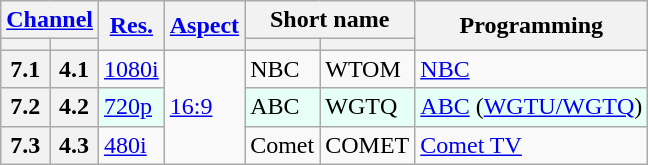<table class="wikitable">
<tr>
<th scope = "col" colspan="2"><a href='#'>Channel</a></th>
<th scope = "col" rowspan="2"><a href='#'>Res.</a></th>
<th scope = "col" rowspan="2"><a href='#'>Aspect</a></th>
<th scope = "col" colspan="2">Short name</th>
<th scope = "col" rowspan="2">Programming</th>
</tr>
<tr>
<th scope = "col"></th>
<th></th>
<th></th>
<th></th>
</tr>
<tr>
<th scope = "row">7.1</th>
<th>4.1</th>
<td><a href='#'>1080i</a></td>
<td rowspan="3"><a href='#'>16:9</a></td>
<td>NBC</td>
<td>WTOM</td>
<td><a href='#'>NBC</a></td>
</tr>
<tr style="background-color: #E6FFF7;">
<th scope = "row">7.2</th>
<th>4.2</th>
<td><a href='#'>720p</a></td>
<td>ABC</td>
<td>WGTQ</td>
<td><a href='#'>ABC</a> (<a href='#'>WGTU/WGTQ</a>)</td>
</tr>
<tr>
<th scope = "row">7.3</th>
<th>4.3</th>
<td><a href='#'>480i</a></td>
<td>Comet</td>
<td>COMET</td>
<td><a href='#'>Comet TV</a></td>
</tr>
</table>
